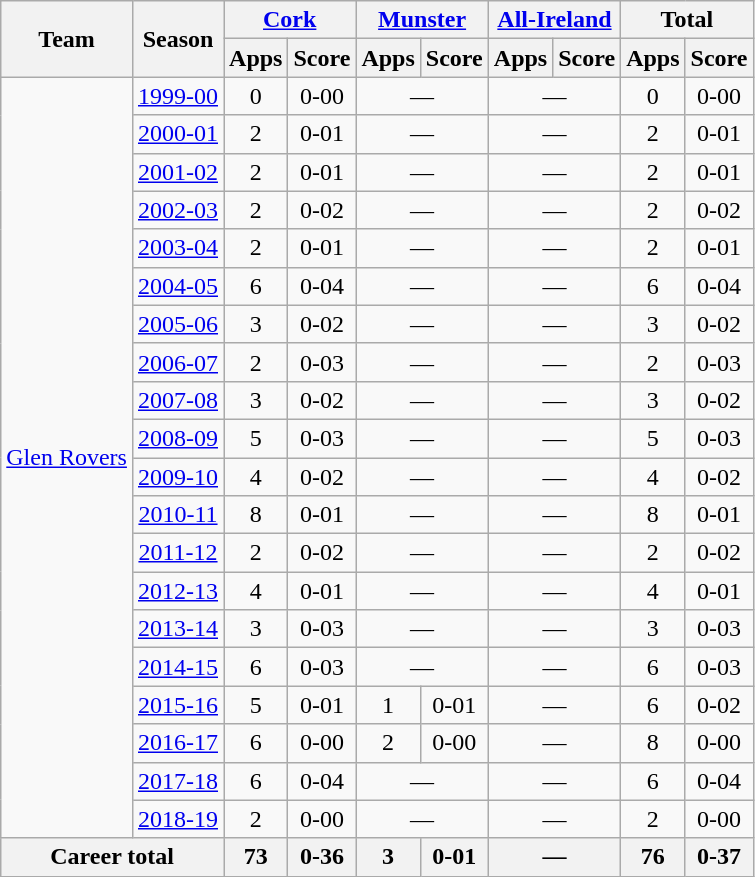<table class="wikitable" style="text-align:center">
<tr>
<th rowspan="2">Team</th>
<th rowspan="2">Season</th>
<th colspan="2"><a href='#'>Cork</a></th>
<th colspan="2"><a href='#'>Munster</a></th>
<th colspan="2"><a href='#'>All-Ireland</a></th>
<th colspan="2">Total</th>
</tr>
<tr>
<th>Apps</th>
<th>Score</th>
<th>Apps</th>
<th>Score</th>
<th>Apps</th>
<th>Score</th>
<th>Apps</th>
<th>Score</th>
</tr>
<tr>
<td rowspan="20"><a href='#'>Glen Rovers</a></td>
<td><a href='#'>1999-00</a></td>
<td>0</td>
<td>0-00</td>
<td colspan=2>—</td>
<td colspan=2>—</td>
<td>0</td>
<td>0-00</td>
</tr>
<tr>
<td><a href='#'>2000-01</a></td>
<td>2</td>
<td>0-01</td>
<td colspan=2>—</td>
<td colspan=2>—</td>
<td>2</td>
<td>0-01</td>
</tr>
<tr>
<td><a href='#'>2001-02</a></td>
<td>2</td>
<td>0-01</td>
<td colspan=2>—</td>
<td colspan=2>—</td>
<td>2</td>
<td>0-01</td>
</tr>
<tr>
<td><a href='#'>2002-03</a></td>
<td>2</td>
<td>0-02</td>
<td colspan=2>—</td>
<td colspan=2>—</td>
<td>2</td>
<td>0-02</td>
</tr>
<tr>
<td><a href='#'>2003-04</a></td>
<td>2</td>
<td>0-01</td>
<td colspan=2>—</td>
<td colspan=2>—</td>
<td>2</td>
<td>0-01</td>
</tr>
<tr>
<td><a href='#'>2004-05</a></td>
<td>6</td>
<td>0-04</td>
<td colspan=2>—</td>
<td colspan=2>—</td>
<td>6</td>
<td>0-04</td>
</tr>
<tr>
<td><a href='#'>2005-06</a></td>
<td>3</td>
<td>0-02</td>
<td colspan=2>—</td>
<td colspan=2>—</td>
<td>3</td>
<td>0-02</td>
</tr>
<tr>
<td><a href='#'>2006-07</a></td>
<td>2</td>
<td>0-03</td>
<td colspan=2>—</td>
<td colspan=2>—</td>
<td>2</td>
<td>0-03</td>
</tr>
<tr>
<td><a href='#'>2007-08</a></td>
<td>3</td>
<td>0-02</td>
<td colspan=2>—</td>
<td colspan=2>—</td>
<td>3</td>
<td>0-02</td>
</tr>
<tr>
<td><a href='#'>2008-09</a></td>
<td>5</td>
<td>0-03</td>
<td colspan=2>—</td>
<td colspan=2>—</td>
<td>5</td>
<td>0-03</td>
</tr>
<tr>
<td><a href='#'>2009-10</a></td>
<td>4</td>
<td>0-02</td>
<td colspan=2>—</td>
<td colspan=2>—</td>
<td>4</td>
<td>0-02</td>
</tr>
<tr>
<td><a href='#'>2010-11</a></td>
<td>8</td>
<td>0-01</td>
<td colspan=2>—</td>
<td colspan=2>—</td>
<td>8</td>
<td>0-01</td>
</tr>
<tr>
<td><a href='#'>2011-12</a></td>
<td>2</td>
<td>0-02</td>
<td colspan=2>—</td>
<td colspan=2>—</td>
<td>2</td>
<td>0-02</td>
</tr>
<tr>
<td><a href='#'>2012-13</a></td>
<td>4</td>
<td>0-01</td>
<td colspan=2>—</td>
<td colspan=2>—</td>
<td>4</td>
<td>0-01</td>
</tr>
<tr>
<td><a href='#'>2013-14</a></td>
<td>3</td>
<td>0-03</td>
<td colspan=2>—</td>
<td colspan=2>—</td>
<td>3</td>
<td>0-03</td>
</tr>
<tr>
<td><a href='#'>2014-15</a></td>
<td>6</td>
<td>0-03</td>
<td colspan=2>—</td>
<td colspan=2>—</td>
<td>6</td>
<td>0-03</td>
</tr>
<tr>
<td><a href='#'>2015-16</a></td>
<td>5</td>
<td>0-01</td>
<td>1</td>
<td>0-01</td>
<td colspan=2>—</td>
<td>6</td>
<td>0-02</td>
</tr>
<tr>
<td><a href='#'>2016-17</a></td>
<td>6</td>
<td>0-00</td>
<td>2</td>
<td>0-00</td>
<td colspan=2>—</td>
<td>8</td>
<td>0-00</td>
</tr>
<tr>
<td><a href='#'>2017-18</a></td>
<td>6</td>
<td>0-04</td>
<td colspan=2>—</td>
<td colspan=2>—</td>
<td>6</td>
<td>0-04</td>
</tr>
<tr>
<td><a href='#'>2018-19</a></td>
<td>2</td>
<td>0-00</td>
<td colspan=2>—</td>
<td colspan=2>—</td>
<td>2</td>
<td>0-00</td>
</tr>
<tr>
<th colspan="2">Career total</th>
<th>73</th>
<th>0-36</th>
<th>3</th>
<th>0-01</th>
<th colspan=2>—</th>
<th>76</th>
<th>0-37</th>
</tr>
</table>
